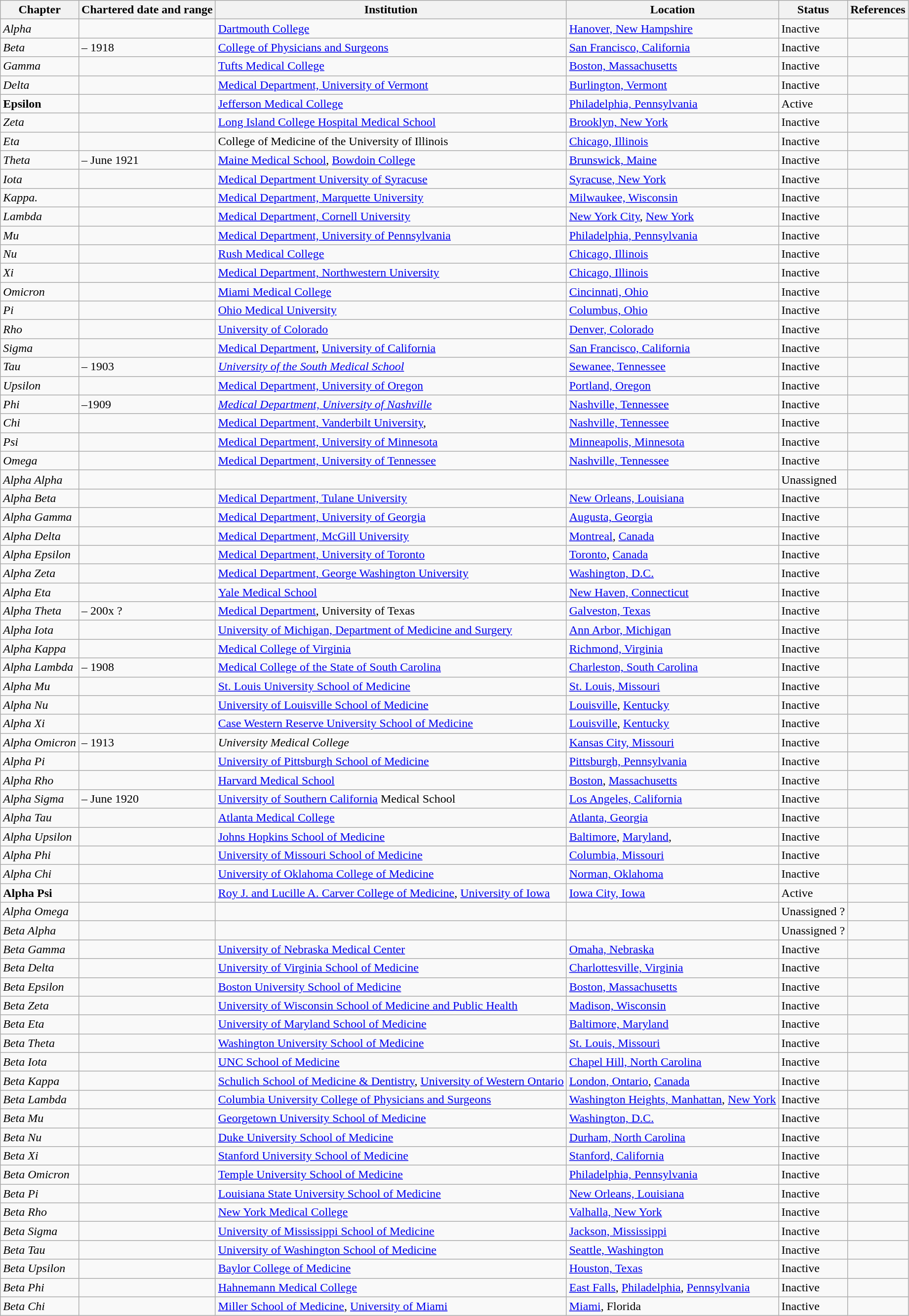<table class="wikitable sortable">
<tr>
<th>Chapter</th>
<th>Chartered date and range</th>
<th>Institution</th>
<th>Location</th>
<th>Status</th>
<th>References</th>
</tr>
<tr>
<td><em>Alpha</em></td>
<td></td>
<td><a href='#'>Dartmouth College</a></td>
<td><a href='#'>Hanover, New Hampshire</a></td>
<td>Inactive</td>
<td></td>
</tr>
<tr>
<td><em>Beta</em></td>
<td> – 1918</td>
<td><a href='#'>College of Physicians and Surgeons</a></td>
<td><a href='#'>San Francisco, California</a></td>
<td>Inactive</td>
<td></td>
</tr>
<tr>
<td><em>Gamma</em></td>
<td></td>
<td><a href='#'>Tufts Medical College</a></td>
<td><a href='#'>Boston, Massachusetts</a></td>
<td>Inactive</td>
<td></td>
</tr>
<tr>
<td><em>Delta</em></td>
<td></td>
<td><a href='#'>Medical Department, University of Vermont</a></td>
<td><a href='#'>Burlington, Vermont</a></td>
<td>Inactive</td>
<td></td>
</tr>
<tr>
<td><strong>Epsilon</strong></td>
<td></td>
<td><a href='#'>Jefferson Medical College</a></td>
<td><a href='#'>Philadelphia, Pennsylvania</a></td>
<td>Active</td>
<td></td>
</tr>
<tr>
<td><em>Zeta</em></td>
<td></td>
<td><a href='#'>Long Island College Hospital Medical School</a></td>
<td><a href='#'>Brooklyn, New York</a></td>
<td>Inactive</td>
<td></td>
</tr>
<tr>
<td><em>Eta</em></td>
<td></td>
<td>College of Medicine of the University of Illinois</td>
<td><a href='#'>Chicago, Illinois</a></td>
<td>Inactive</td>
<td></td>
</tr>
<tr>
<td><em>Theta</em></td>
<td> – June 1921</td>
<td><a href='#'>Maine Medical School</a>, <a href='#'>Bowdoin College</a></td>
<td><a href='#'>Brunswick, Maine</a></td>
<td>Inactive</td>
<td></td>
</tr>
<tr>
<td><em>Iota</em></td>
<td></td>
<td><a href='#'>Medical Department University of Syracuse</a></td>
<td><a href='#'>Syracuse, New York</a></td>
<td>Inactive</td>
<td></td>
</tr>
<tr>
<td><em>Kappa.</em></td>
<td></td>
<td><a href='#'>Medical Department, Marquette University</a></td>
<td><a href='#'>Milwaukee, Wisconsin</a></td>
<td>Inactive</td>
<td></td>
</tr>
<tr>
<td><em>Lambda</em></td>
<td></td>
<td><a href='#'>Medical Department, Cornell University</a></td>
<td><a href='#'>New York City</a>, <a href='#'>New York</a></td>
<td>Inactive</td>
<td></td>
</tr>
<tr>
<td><em>Mu</em></td>
<td></td>
<td><a href='#'>Medical Department, University of Pennsylvania</a></td>
<td><a href='#'>Philadelphia, Pennsylvania</a></td>
<td>Inactive</td>
<td></td>
</tr>
<tr>
<td><em>Nu</em></td>
<td></td>
<td><a href='#'>Rush Medical College</a></td>
<td><a href='#'>Chicago, Illinois</a></td>
<td>Inactive</td>
<td></td>
</tr>
<tr>
<td><em>Xi</em></td>
<td></td>
<td><a href='#'>Medical Department, Northwestern University</a></td>
<td><a href='#'>Chicago, Illinois</a></td>
<td>Inactive</td>
<td></td>
</tr>
<tr>
<td><em>Omicron</em></td>
<td></td>
<td><a href='#'>Miami Medical College</a></td>
<td><a href='#'>Cincinnati, Ohio</a></td>
<td>Inactive</td>
<td></td>
</tr>
<tr>
<td><em>Pi</em></td>
<td></td>
<td><a href='#'>Ohio Medical University</a></td>
<td><a href='#'>Columbus, Ohio</a></td>
<td>Inactive</td>
<td></td>
</tr>
<tr>
<td><em>Rho</em></td>
<td></td>
<td><a href='#'>University of Colorado</a></td>
<td><a href='#'>Denver, Colorado</a></td>
<td>Inactive</td>
<td></td>
</tr>
<tr>
<td><em>Sigma</em></td>
<td></td>
<td><a href='#'>Medical Department</a>, <a href='#'>University of California</a></td>
<td><a href='#'>San Francisco, California</a></td>
<td>Inactive</td>
<td></td>
</tr>
<tr>
<td><em>Tau</em></td>
<td> – 1903</td>
<td><a href='#'><em>University of the South Medical School</em></a></td>
<td><a href='#'>Sewanee, Tennessee</a></td>
<td>Inactive</td>
<td></td>
</tr>
<tr>
<td><em>Upsilon</em></td>
<td></td>
<td><a href='#'>Medical Department, University of Oregon</a></td>
<td><a href='#'>Portland, Oregon</a></td>
<td>Inactive</td>
<td></td>
</tr>
<tr>
<td><em>Phi</em></td>
<td> –1909</td>
<td><a href='#'><em>Medical Department, University of Nashville</em></a></td>
<td><a href='#'>Nashville, Tennessee</a></td>
<td>Inactive</td>
<td></td>
</tr>
<tr>
<td><em>Chi</em></td>
<td></td>
<td><a href='#'>Medical Department, Vanderbilt University</a>,</td>
<td><a href='#'>Nashville, Tennessee</a></td>
<td>Inactive</td>
<td></td>
</tr>
<tr>
<td><em>Psi</em></td>
<td></td>
<td><a href='#'>Medical Department, University of Minnesota</a></td>
<td><a href='#'>Minneapolis, Minnesota</a></td>
<td>Inactive</td>
<td></td>
</tr>
<tr>
<td><em>Omega</em></td>
<td></td>
<td><a href='#'>Medical Department, University of Tennessee</a></td>
<td><a href='#'>Nashville, Tennessee</a></td>
<td>Inactive</td>
<td></td>
</tr>
<tr>
<td><em>Alpha Alpha</em></td>
<td></td>
<td></td>
<td></td>
<td>Unassigned</td>
<td></td>
</tr>
<tr>
<td><em>Alpha Beta</em></td>
<td></td>
<td><a href='#'>Medical Department, Tulane University</a></td>
<td><a href='#'>New Orleans, Louisiana</a></td>
<td>Inactive</td>
<td></td>
</tr>
<tr>
<td><em>Alpha Gamma</em></td>
<td></td>
<td><a href='#'>Medical Department, University of Georgia</a></td>
<td><a href='#'>Augusta, Georgia</a></td>
<td>Inactive</td>
<td></td>
</tr>
<tr>
<td><em>Alpha Delta</em></td>
<td></td>
<td><a href='#'>Medical Department, McGill University</a></td>
<td><a href='#'>Montreal</a>, <a href='#'>Canada</a></td>
<td>Inactive</td>
<td></td>
</tr>
<tr>
<td><em>Alpha Epsilon</em></td>
<td></td>
<td><a href='#'>Medical Department, University of Toronto</a></td>
<td><a href='#'>Toronto</a>, <a href='#'>Canada</a></td>
<td>Inactive</td>
<td></td>
</tr>
<tr>
<td><em>Alpha Zeta</em></td>
<td></td>
<td><a href='#'>Medical Department, George Washington University</a></td>
<td><a href='#'>Washington, D.C.</a></td>
<td>Inactive</td>
<td></td>
</tr>
<tr>
<td><em>Alpha Eta</em></td>
<td></td>
<td><a href='#'>Yale Medical School</a></td>
<td><a href='#'>New Haven, Connecticut</a></td>
<td>Inactive</td>
<td></td>
</tr>
<tr>
<td><em>Alpha Theta</em></td>
<td> – 200x ?</td>
<td><a href='#'>Medical Department</a>, University of Texas</td>
<td><a href='#'>Galveston, Texas</a></td>
<td>Inactive</td>
<td></td>
</tr>
<tr>
<td><em>Alpha Iota</em></td>
<td></td>
<td><a href='#'>University of Michigan, Department of Medicine and Surgery</a></td>
<td><a href='#'>Ann Arbor, Michigan</a></td>
<td>Inactive</td>
<td></td>
</tr>
<tr>
<td><em>Alpha Kappa</em></td>
<td></td>
<td><a href='#'>Medical College of Virginia</a></td>
<td><a href='#'>Richmond, Virginia</a></td>
<td>Inactive</td>
<td></td>
</tr>
<tr>
<td><em>Alpha Lambda</em></td>
<td> – 1908</td>
<td><a href='#'>Medical College of the State of South Carolina</a></td>
<td><a href='#'>Charleston, South Carolina</a></td>
<td>Inactive</td>
<td></td>
</tr>
<tr>
<td><em>Alpha Mu</em></td>
<td></td>
<td><a href='#'>St. Louis University School of Medicine</a></td>
<td><a href='#'>St. Louis, Missouri</a></td>
<td>Inactive</td>
<td></td>
</tr>
<tr>
<td><em>Alpha Nu</em></td>
<td></td>
<td><a href='#'>University of Louisville School of Medicine</a></td>
<td><a href='#'>Louisville</a>, <a href='#'>Kentucky</a></td>
<td>Inactive</td>
<td></td>
</tr>
<tr>
<td><em>Alpha Xi</em></td>
<td></td>
<td><a href='#'>Case Western Reserve University School of Medicine</a></td>
<td><a href='#'>Louisville</a>, <a href='#'>Kentucky</a></td>
<td>Inactive</td>
<td></td>
</tr>
<tr>
<td><em>Alpha Omicron</em></td>
<td> – 1913</td>
<td><em>University Medical College</em></td>
<td><a href='#'>Kansas City, Missouri</a></td>
<td>Inactive</td>
<td></td>
</tr>
<tr>
<td><em>Alpha Pi</em></td>
<td></td>
<td><a href='#'>University of Pittsburgh School of Medicine</a></td>
<td><a href='#'>Pittsburgh, Pennsylvania</a></td>
<td>Inactive</td>
<td></td>
</tr>
<tr>
<td><em>Alpha Rho</em></td>
<td></td>
<td><a href='#'>Harvard Medical School</a></td>
<td><a href='#'>Boston</a>, <a href='#'>Massachusetts</a></td>
<td>Inactive</td>
<td></td>
</tr>
<tr>
<td><em>Alpha Sigma</em></td>
<td> – June 1920</td>
<td><a href='#'>University of Southern California</a> Medical School</td>
<td><a href='#'>Los Angeles, California</a></td>
<td>Inactive</td>
<td></td>
</tr>
<tr>
<td><em>Alpha Tau</em></td>
<td></td>
<td><a href='#'>Atlanta Medical College</a></td>
<td><a href='#'>Atlanta, Georgia</a></td>
<td>Inactive</td>
<td></td>
</tr>
<tr>
<td><em>Alpha Upsilon</em></td>
<td></td>
<td><a href='#'>Johns Hopkins School of Medicine</a></td>
<td><a href='#'>Baltimore</a>, <a href='#'>Maryland</a>,</td>
<td>Inactive</td>
<td></td>
</tr>
<tr>
<td><em>Alpha Phi</em></td>
<td></td>
<td><a href='#'>University of Missouri School of Medicine</a></td>
<td><a href='#'>Columbia, Missouri</a></td>
<td>Inactive</td>
<td></td>
</tr>
<tr>
<td><em>Alpha Chi</em></td>
<td></td>
<td><a href='#'>University of Oklahoma College of Medicine</a></td>
<td><a href='#'>Norman, Oklahoma</a></td>
<td>Inactive</td>
<td></td>
</tr>
<tr>
<td><strong>Alpha Psi</strong></td>
<td></td>
<td><a href='#'>Roy J. and Lucille A. Carver College of Medicine</a>, <a href='#'>University of Iowa</a></td>
<td><a href='#'>Iowa City, Iowa</a></td>
<td>Active</td>
<td></td>
</tr>
<tr>
<td><em>Alpha Omega</em></td>
<td></td>
<td></td>
<td></td>
<td>Unassigned ?</td>
<td></td>
</tr>
<tr>
<td><em>Beta Alpha</em></td>
<td></td>
<td></td>
<td></td>
<td>Unassigned ?</td>
<td></td>
</tr>
<tr>
<td><em>Beta Gamma</em></td>
<td></td>
<td><a href='#'>University of Nebraska Medical Center</a></td>
<td><a href='#'>Omaha, Nebraska</a></td>
<td>Inactive</td>
<td></td>
</tr>
<tr>
<td><em>Beta Delta</em></td>
<td></td>
<td><a href='#'>University of Virginia School of Medicine</a></td>
<td><a href='#'>Charlottesville, Virginia</a></td>
<td>Inactive</td>
<td></td>
</tr>
<tr>
<td><em>Beta Epsilon</em></td>
<td></td>
<td><a href='#'>Boston University School of Medicine</a></td>
<td><a href='#'>Boston, Massachusetts</a></td>
<td>Inactive</td>
<td></td>
</tr>
<tr>
<td><em>Beta Zeta</em></td>
<td></td>
<td><a href='#'>University of Wisconsin School of Medicine and Public Health</a></td>
<td><a href='#'>Madison, Wisconsin</a></td>
<td>Inactive</td>
<td></td>
</tr>
<tr>
<td><em>Beta Eta</em></td>
<td></td>
<td><a href='#'>University of Maryland School of Medicine</a></td>
<td><a href='#'>Baltimore, Maryland</a></td>
<td>Inactive</td>
<td></td>
</tr>
<tr>
<td><em>Beta Theta</em></td>
<td></td>
<td><a href='#'>Washington University School of Medicine</a></td>
<td><a href='#'>St. Louis, Missouri</a></td>
<td>Inactive</td>
<td></td>
</tr>
<tr>
<td><em>Beta Iota</em></td>
<td></td>
<td><a href='#'>UNC School of Medicine</a></td>
<td><a href='#'>Chapel Hill, North Carolina</a></td>
<td>Inactive</td>
<td></td>
</tr>
<tr>
<td><em>Beta Kappa</em></td>
<td></td>
<td><a href='#'>Schulich School of Medicine & Dentistry</a>, <a href='#'>University of Western Ontario</a></td>
<td><a href='#'>London, Ontario</a>, <a href='#'>Canada</a></td>
<td>Inactive</td>
<td></td>
</tr>
<tr>
<td><em>Beta Lambda</em></td>
<td></td>
<td><a href='#'>Columbia University College of Physicians and Surgeons</a></td>
<td><a href='#'>Washington Heights, Manhattan</a>, <a href='#'>New York</a></td>
<td>Inactive</td>
<td></td>
</tr>
<tr>
<td><em>Beta Mu</em></td>
<td></td>
<td><a href='#'>Georgetown University School of Medicine</a></td>
<td><a href='#'>Washington, D.C.</a></td>
<td>Inactive</td>
<td></td>
</tr>
<tr>
<td><em>Beta Nu</em></td>
<td></td>
<td><a href='#'>Duke University School of Medicine</a></td>
<td><a href='#'>Durham, North Carolina</a></td>
<td>Inactive</td>
<td></td>
</tr>
<tr>
<td><em>Beta Xi</em></td>
<td></td>
<td><a href='#'>Stanford University School of Medicine</a></td>
<td><a href='#'>Stanford, California</a></td>
<td>Inactive</td>
<td></td>
</tr>
<tr>
<td><em>Beta Omicron</em></td>
<td></td>
<td><a href='#'>Temple University School of Medicine</a></td>
<td><a href='#'>Philadelphia, Pennsylvania</a></td>
<td>Inactive</td>
<td></td>
</tr>
<tr>
<td><em>Beta Pi</em></td>
<td></td>
<td><a href='#'>Louisiana State University School of Medicine</a></td>
<td><a href='#'>New Orleans, Louisiana</a></td>
<td>Inactive</td>
<td></td>
</tr>
<tr>
<td><em>Beta Rho</em></td>
<td></td>
<td><a href='#'>New York Medical College</a></td>
<td><a href='#'>Valhalla, New York</a></td>
<td>Inactive</td>
<td></td>
</tr>
<tr>
<td><em>Beta Sigma</em></td>
<td></td>
<td><a href='#'>University of Mississippi School of Medicine</a></td>
<td><a href='#'>Jackson, Mississippi</a></td>
<td>Inactive</td>
<td></td>
</tr>
<tr>
<td><em>Beta Tau</em></td>
<td></td>
<td><a href='#'>University of Washington School of Medicine</a></td>
<td><a href='#'>Seattle, Washington</a></td>
<td>Inactive</td>
<td></td>
</tr>
<tr>
<td><em>Beta Upsilon</em></td>
<td></td>
<td><a href='#'>Baylor College of Medicine</a></td>
<td><a href='#'>Houston, Texas</a></td>
<td>Inactive</td>
<td></td>
</tr>
<tr>
<td><em>Beta Phi</em></td>
<td></td>
<td><a href='#'>Hahnemann Medical College</a></td>
<td><a href='#'>East Falls</a>, <a href='#'>Philadelphia</a>, <a href='#'>Pennsylvania</a></td>
<td>Inactive</td>
<td></td>
</tr>
<tr>
<td><em>Beta Chi</em></td>
<td></td>
<td><a href='#'>Miller School of Medicine</a>, <a href='#'>University of Miami</a></td>
<td><a href='#'>Miami</a>, Florida</td>
<td>Inactive</td>
<td></td>
</tr>
</table>
